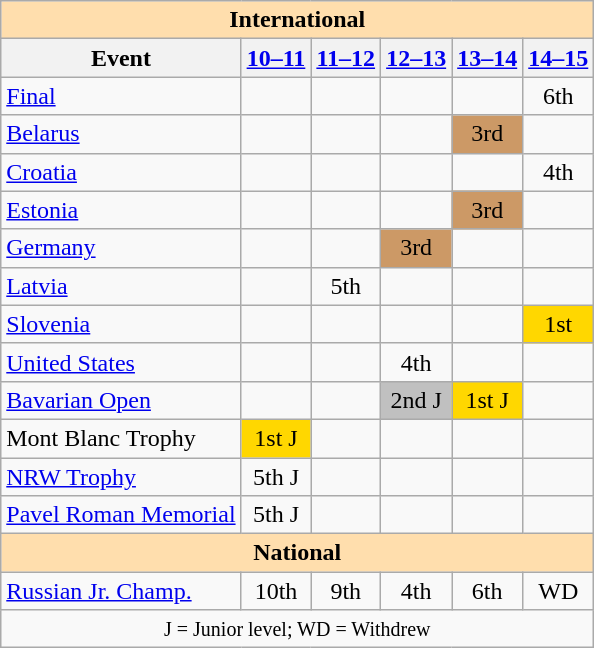<table class="wikitable" style="text-align:center">
<tr>
<th style="background-color: #ffdead; " colspan=6 align=center>International</th>
</tr>
<tr>
<th>Event</th>
<th><a href='#'>10–11</a></th>
<th><a href='#'>11–12</a></th>
<th><a href='#'>12–13</a></th>
<th><a href='#'>13–14</a></th>
<th><a href='#'>14–15</a></th>
</tr>
<tr>
<td align=left> <a href='#'>Final</a></td>
<td></td>
<td></td>
<td></td>
<td></td>
<td>6th</td>
</tr>
<tr>
<td align=left> <a href='#'>Belarus</a></td>
<td></td>
<td></td>
<td></td>
<td bgcolor=cc9966>3rd</td>
<td></td>
</tr>
<tr>
<td align=left> <a href='#'>Croatia</a></td>
<td></td>
<td></td>
<td></td>
<td></td>
<td>4th</td>
</tr>
<tr>
<td align=left> <a href='#'>Estonia</a></td>
<td></td>
<td></td>
<td></td>
<td bgcolor=cc9966>3rd</td>
<td></td>
</tr>
<tr>
<td align=left> <a href='#'>Germany</a></td>
<td></td>
<td></td>
<td bgcolor=cc9966>3rd</td>
<td></td>
<td></td>
</tr>
<tr>
<td align=left> <a href='#'>Latvia</a></td>
<td></td>
<td>5th</td>
<td></td>
<td></td>
<td></td>
</tr>
<tr>
<td align=left> <a href='#'>Slovenia</a></td>
<td></td>
<td></td>
<td></td>
<td></td>
<td bgcolor=gold>1st</td>
</tr>
<tr>
<td align=left> <a href='#'>United States</a></td>
<td></td>
<td></td>
<td>4th</td>
<td></td>
<td></td>
</tr>
<tr>
<td align=left><a href='#'>Bavarian Open</a></td>
<td></td>
<td></td>
<td bgcolor=silver>2nd J</td>
<td bgcolor=gold>1st J</td>
<td></td>
</tr>
<tr>
<td align=left>Mont Blanc Trophy</td>
<td bgcolor=gold>1st J</td>
<td></td>
<td></td>
<td></td>
<td></td>
</tr>
<tr>
<td align=left><a href='#'>NRW Trophy</a></td>
<td>5th J</td>
<td></td>
<td></td>
<td></td>
<td></td>
</tr>
<tr>
<td align=left><a href='#'>Pavel Roman Memorial</a></td>
<td>5th J</td>
<td></td>
<td></td>
<td></td>
<td></td>
</tr>
<tr>
<th style="background-color: #ffdead; " colspan=6 align=center>National</th>
</tr>
<tr>
<td align=left><a href='#'>Russian Jr. Champ.</a></td>
<td>10th</td>
<td>9th</td>
<td>4th</td>
<td>6th</td>
<td>WD</td>
</tr>
<tr>
<td colspan=6 align=center><small> J = Junior level; WD = Withdrew </small></td>
</tr>
</table>
